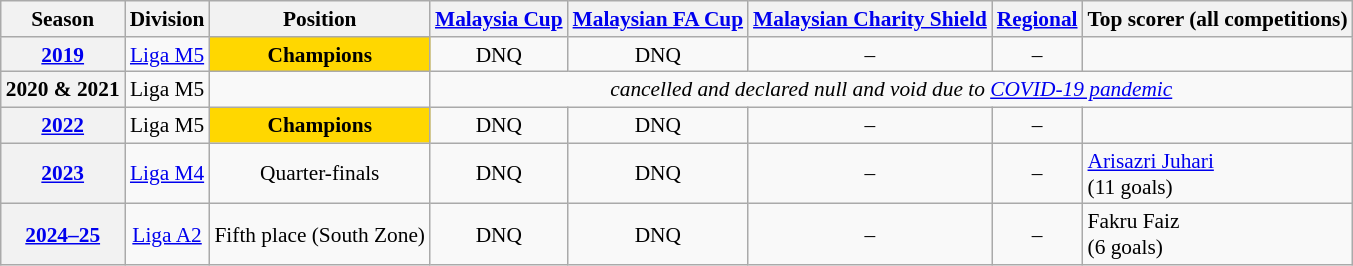<table class="wikitable" style="font-size:89%;">
<tr>
<th>Season</th>
<th>Division</th>
<th>Position</th>
<th><a href='#'>Malaysia Cup</a></th>
<th><a href='#'>Malaysian FA Cup</a></th>
<th><a href='#'>Malaysian Charity Shield</a></th>
<th><a href='#'>Regional</a></th>
<th>Top scorer (all competitions)</th>
</tr>
<tr>
<th style="text-align:center;"><a href='#'>2019</a></th>
<td style="text-align:center;"><a href='#'>Liga M5</a></td>
<td bgcolor=gold style="text-align:center;"><strong>Champions</strong></td>
<td style="text-align:center;">DNQ</td>
<td style="text-align:center;">DNQ</td>
<td style="text-align:center;">–</td>
<td style="text-align:center;">–</td>
<td></td>
</tr>
<tr>
<th>2020 & 2021</th>
<td style="text-align:center;">Liga M5</td>
<td></td>
<td colspan=5 align=center><em>cancelled and declared null and void due to <a href='#'>COVID-19 pandemic</a></em></td>
</tr>
<tr>
<th style="text-align:center;"><a href='#'>2022</a></th>
<td style="text-align:center;">Liga M5</td>
<td bgcolor=gold style="text-align:center;"><strong>Champions</strong></td>
<td style="text-align:center;">DNQ</td>
<td style="text-align:center;">DNQ</td>
<td style="text-align:center;">–</td>
<td style="text-align:center;">–</td>
<td></td>
</tr>
<tr>
<th style="text-align:center;"><a href='#'>2023</a></th>
<td style="text-align:center;"><a href='#'>Liga M4</a></td>
<td style="text-align:center;">Quarter-finals</td>
<td style="text-align:center;">DNQ</td>
<td style="text-align:center;">DNQ</td>
<td style="text-align:center;">–</td>
<td style="text-align:center;">–</td>
<td> <a href='#'>Arisazri Juhari</a> <br> (11 goals)</td>
</tr>
<tr>
<th style="text-align:center;"><a href='#'>2024–25</a></th>
<td style="text-align:center;"><a href='#'>Liga A2</a></td>
<td style="text-align:center;">Fifth place (South Zone)</td>
<td style="text-align:center;">DNQ</td>
<td style="text-align:center;">DNQ</td>
<td style="text-align:center;">–</td>
<td style="text-align:center;">–</td>
<td> Fakru Faiz <br> (6 goals)</td>
</tr>
</table>
